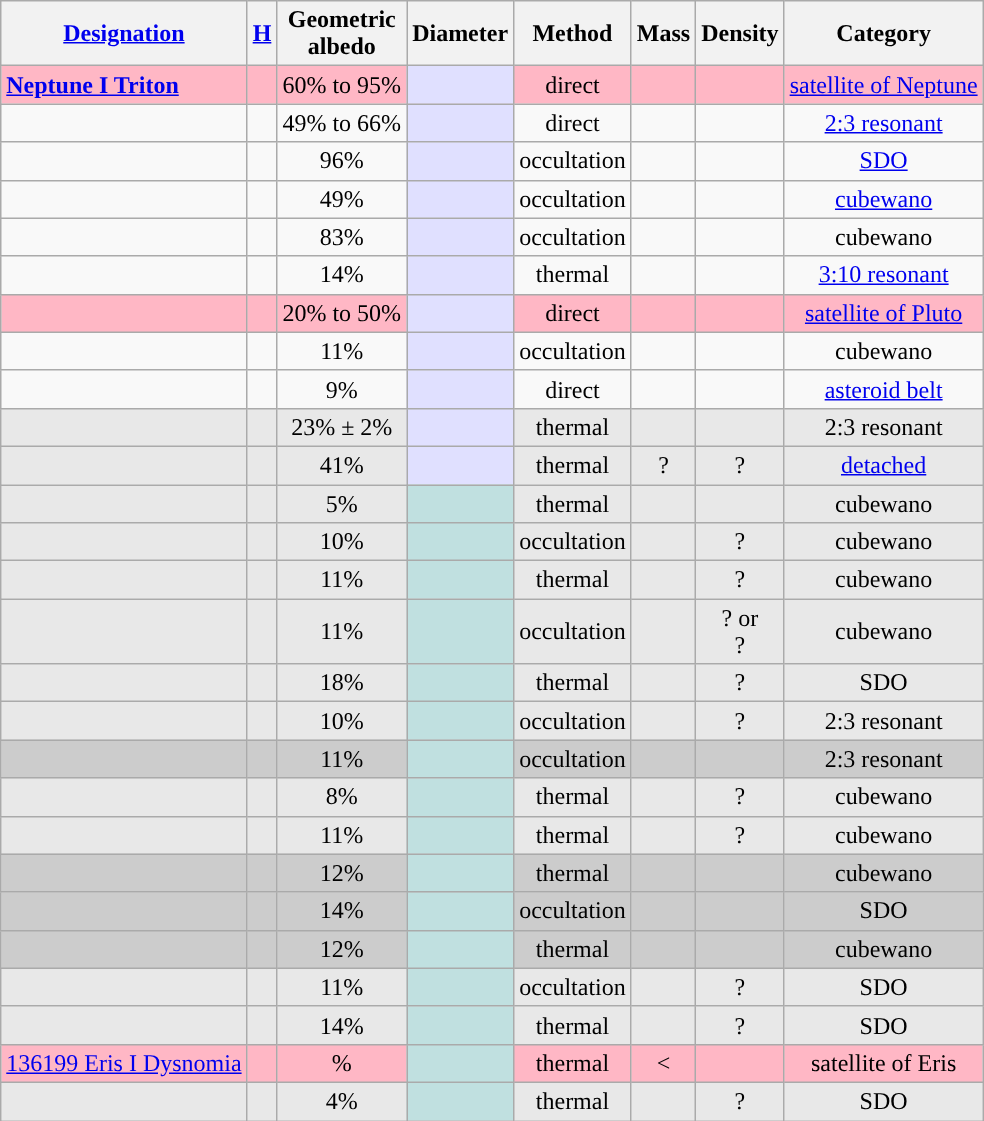<table class="wikitable sortable" style="text-align: center;">
<tr>
<th data-sort-type="number"><a href='#'>Designation</a></th>
<th data-sort-type="number"><a href='#'>H</a><br></th>
<th data-sort-type="number">Geometric<br>albedo</th>
<th data-sort-type="number">Diameter<br></th>
<th>Method</th>
<th data-sort-type="number">Mass<br></th>
<th data-sort-type="number">Density<br></th>
<th>Category</th>
</tr>
<tr style="background:#ffb7c5">
<td style="text-align: left;" data-sort-value="0.81"><strong><a href='#'>Neptune I Triton</a></strong></td>
<td></td>
<td data-sort-value="77.5%">60% to 95%</td>
<td style="background: #e0e0ff;"></td>
<td>direct</td>
<td></td>
<td></td>
<td><a href='#'>satellite of Neptune</a></td>
</tr>
<tr>
<td style="text-align: left;" data-sort-value="134340"><strong></strong></td>
<td></td>
<td data-sort-value="57.5%">49% to 66%</td>
<td style="background: #e0e0ff;"></td>
<td>direct</td>
<td></td>
<td></td>
<td><a href='#'>2:3 resonant</a></td>
</tr>
<tr>
<td style="text-align: left;" data-sort-value="136199"><strong></strong></td>
<td></td>
<td>96%</td>
<td style="background: #e0e0ff;"></td>
<td>occultation</td>
<td></td>
<td></td>
<td><a href='#'>SDO</a></td>
</tr>
<tr>
<td style="text-align: left;" data-sort-value="136108"><strong></strong></td>
<td></td>
<td>49%</td>
<td style="background: #e0e0ff;"></td>
<td>occultation</td>
<td></td>
<td></td>
<td><a href='#'>cubewano</a></td>
</tr>
<tr>
<td style="text-align: left;" data-sort-value="136472"><strong></strong></td>
<td></td>
<td>83%</td>
<td style="background: #e0e0ff;"></td>
<td>occultation</td>
<td></td>
<td></td>
<td>cubewano</td>
</tr>
<tr>
<td style="text-align: left;" data-sort-value="225088"><strong></strong></td>
<td></td>
<td>14%</td>
<td style="background: #e0e0ff;"></td>
<td>thermal</td>
<td></td>
<td></td>
<td><a href='#'>3:10 resonant</a></td>
</tr>
<tr style="background:#ffb7c5">
<td style="text-align: left;" data-sort-value="134340.5"><strong></strong></td>
<td></td>
<td data-sort-value="35%">20% to 50%</td>
<td style="background: #e0e0ff;"></td>
<td>direct</td>
<td></td>
<td></td>
<td><a href='#'>satellite of Pluto</a></td>
</tr>
<tr>
<td style="text-align: left;" data-sort-value="50000"><strong></strong></td>
<td></td>
<td>11%</td>
<td style="background: #e0e0ff;"></td>
<td>occultation</td>
<td></td>
<td></td>
<td>cubewano</td>
</tr>
<tr>
<td style="text-align: left;" data-sort-value="1"><strong></strong></td>
<td></td>
<td>9%</td>
<td style="background: #e0e0ff;"></td>
<td>direct</td>
<td></td>
<td></td>
<td><a href='#'>asteroid belt</a></td>
</tr>
<tr style="background: #e8e8e8;">
<td style="text-align: left;" data-sort-value="90482"><strong></strong></td>
<td></td>
<td>23% ± 2%</td>
<td style="background: #e0e0ff;"></td>
<td>thermal</td>
<td></td>
<td></td>
<td>2:3 resonant</td>
</tr>
<tr style="background: #e8e8e8;">
<td style="text-align: left;" data-sort-value="90377"><strong></strong></td>
<td></td>
<td>41%</td>
<td style="background: #e0e0ff;"></td>
<td>thermal</td>
<td>?</td>
<td>?</td>
<td><a href='#'>detached</a></td>
</tr>
<tr style="background: #e8e8e8;">
<td style="text-align: left;" data-sort-value="120347"><strong><em></em></strong></td>
<td></td>
<td>5%</td>
<td style="background: #c0e0e0;"></td>
<td>thermal</td>
<td></td>
<td></td>
<td>cubewano</td>
</tr>
<tr style="background: #e8e8e8;">
<td style="text-align: left;" data-sort-value="307261"><strong><em></em></strong></td>
<td></td>
<td>10%</td>
<td style="background: #c0e0e0;"></td>
<td>occultation</td>
<td></td>
<td>?</td>
<td>cubewano</td>
</tr>
<tr style="background: #e8e8e8;">
<td style="text-align: left;" data-sort-value="55565"><strong><em></em></strong></td>
<td></td>
<td>11%</td>
<td style="background: #c0e0e0;"></td>
<td>thermal</td>
<td></td>
<td>?</td>
<td>cubewano</td>
</tr>
<tr style="background: #e8e8e8;">
<td style="text-align: left;" data-sort-value="174567"><strong><em></em></strong></td>
<td></td>
<td>11%</td>
<td style="background: #c0e0e0;"></td>
<td>occultation</td>
<td></td>
<td>? or<br>?</td>
<td>cubewano</td>
</tr>
<tr style="background: #e8e8e8;">
<td style="text-align: left;" data-sort-value="532037"><strong><em></em></strong></td>
<td></td>
<td>18%</td>
<td style="background: #c0e0e0;"></td>
<td>thermal</td>
<td></td>
<td>?</td>
<td>SDO</td>
</tr>
<tr style="background: #e8e8e8;">
<td style="text-align: left;" data-sort-value="28978"><strong><em></em></strong></td>
<td></td>
<td>10%</td>
<td style="background: #c0e0e0;"></td>
<td>occultation</td>
<td></td>
<td>?</td>
<td>2:3 resonant</td>
</tr>
<tr style="background: #cccccc;">
<td style="text-align: left;" data-sort-value="208996"></td>
<td></td>
<td>11%</td>
<td style="background: #c0e0e0;"></td>
<td>occultation</td>
<td></td>
<td></td>
<td>2:3 resonant</td>
</tr>
<tr style="background: #e8e8e8;">
<td style="text-align: left;" data-sort-value="90568"></td>
<td></td>
<td>8%</td>
<td style="background: #c0e0e0;"></td>
<td>thermal</td>
<td></td>
<td>?</td>
<td>cubewano</td>
</tr>
<tr style="background: #e8e8e8;">
<td style="text-align: left;" data-sort-value="145452"></td>
<td></td>
<td>11%</td>
<td style="background: #c0e0e0;"></td>
<td>thermal</td>
<td></td>
<td>?</td>
<td>cubewano</td>
</tr>
<tr style="background: #cccccc;">
<td style="text-align: left;" data-sort-value="55637"></td>
<td></td>
<td>12%</td>
<td style="background: #c0e0e0;"></td>
<td>thermal</td>
<td></td>
<td></td>
<td>cubewano</td>
</tr>
<tr style="background: #cccccc;">
<td style="text-align: left;" data-sort-value="229762"></td>
<td></td>
<td>14%</td>
<td style="background: #c0e0e0;"></td>
<td>occultation</td>
<td></td>
<td></td>
<td>SDO</td>
</tr>
<tr style="background: #cccccc;">
<td style="text-align: left;" data-sort-value="20000"></td>
<td></td>
<td>12%</td>
<td style="background: #c0e0e0;"></td>
<td>thermal</td>
<td></td>
<td></td>
<td>cubewano</td>
</tr>
<tr style="background: #e8e8e8;">
<td style="text-align: left;" data-sort-value="145451"></td>
<td></td>
<td>11%</td>
<td style="background: #c0e0e0; "></td>
<td>occultation</td>
<td></td>
<td>?</td>
<td>SDO</td>
</tr>
<tr style="background: #e8e8e8;">
<td style="text-align: left;" data-sort-value="992014202502"></td>
<td></td>
<td>14%</td>
<td style="background: #c0e0e0;"></td>
<td>thermal</td>
<td></td>
<td>?</td>
<td>SDO</td>
</tr>
<tr style="background:#ffb7c5">
<td style="text-align: left;" data-sort-value="136199.5"><a href='#'>136199 Eris I Dysnomia</a></td>
<td></td>
<td data-sort-value="5%">%</td>
<td style="background: #c0e0e0;"></td>
<td>thermal</td>
<td><</td>
<td></td>
<td>satellite of Eris</td>
</tr>
<tr style="background: #e8e8e8;">
<td style="text-align: left;" data-sort-value="78799"></td>
<td></td>
<td>4%</td>
<td style="background: #c0e0e0;"></td>
<td>thermal</td>
<td></td>
<td>?</td>
<td>SDO</td>
</tr>
</table>
